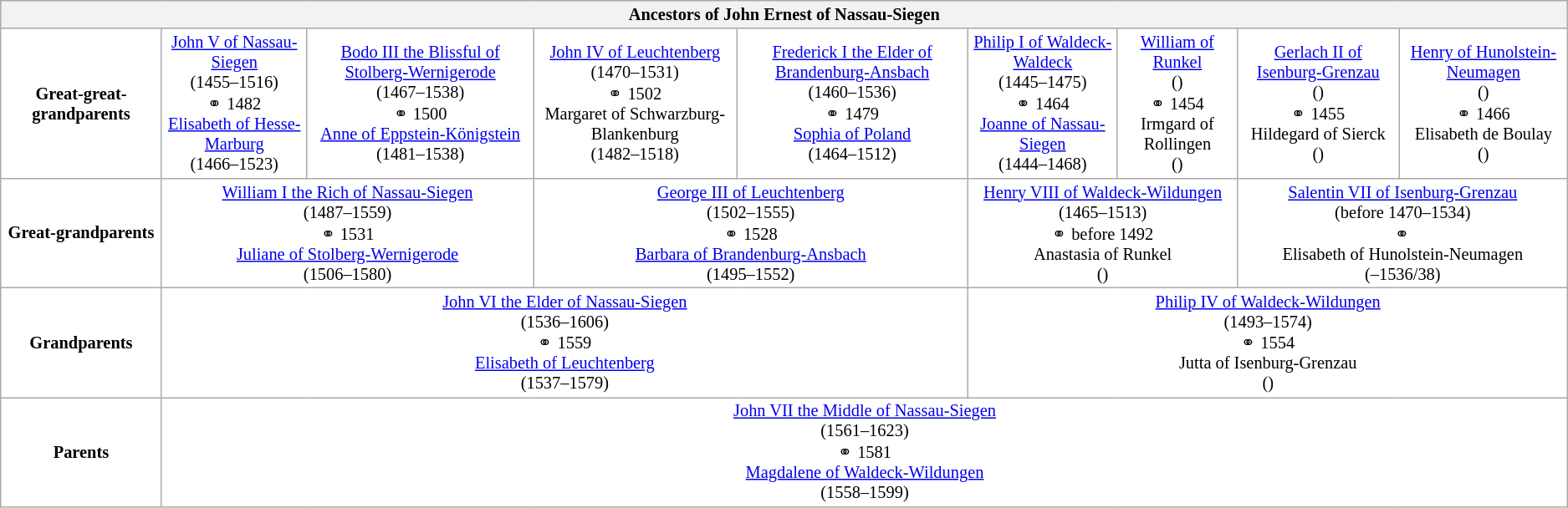<table class="wikitable" style="background:#FFFFFF; font-size:85%; text-align:center">
<tr bgcolor="#E0E0E0">
<th colspan="9">Ancestors of John Ernest of Nassau-Siegen</th>
</tr>
<tr>
<td><strong>Great-great-grandparents</strong></td>
<td colspan="1"><a href='#'>John V of Nassau-Siegen</a><br>(1455–1516)<br>⚭ 1482<br><a href='#'>Elisabeth of Hesse-Marburg</a><br>(1466–1523)</td>
<td colspan="1"><a href='#'>Bodo III the Blissful of Stolberg-Wernigerode</a><br>(1467–1538)<br>⚭ 1500<br><a href='#'>Anne of Eppstein-Königstein</a><br>(1481–1538)</td>
<td colspan="1"><a href='#'>John IV of Leuchtenberg</a><br>(1470–1531)<br>⚭ 1502<br>Margaret of Schwarzburg-Blankenburg<br>(1482–1518)</td>
<td colspan="1"><a href='#'>Frederick I the Elder of Brandenburg-Ansbach</a><br>(1460–1536)<br>⚭ 1479<br><a href='#'>Sophia of Poland</a><br>(1464–1512)</td>
<td colspan="1"><a href='#'>Philip I of Waldeck-Waldeck</a><br>(1445–1475)<br>⚭ 1464<br><a href='#'>Joanne of Nassau-Siegen</a><br>(1444–1468)</td>
<td colspan="1"><a href='#'>William of Runkel</a><br>()<br>⚭ 1454<br>Irmgard of Rollingen<br>()</td>
<td colspan="1"><a href='#'>Gerlach II of Isenburg-Grenzau</a><br>()<br>⚭ 1455<br>Hildegard of Sierck<br>()</td>
<td colspan="1"><a href='#'>Henry of Hunolstein-Neumagen</a><br>()<br>⚭ 1466<br>Elisabeth de Boulay<br>()</td>
</tr>
<tr>
<td><strong>Great-grandparents</strong></td>
<td colspan="2"><a href='#'>William I the Rich of Nassau-Siegen</a><br>(1487–1559)<br>⚭ 1531<br><a href='#'>Juliane of Stolberg-Wernigerode</a><br>(1506–1580)</td>
<td colspan="2"><a href='#'>George III of Leuchtenberg</a><br>(1502–1555)<br>⚭ 1528<br><a href='#'>Barbara of Brandenburg-Ansbach</a><br>(1495–1552)</td>
<td colspan="2"><a href='#'>Henry VIII of Waldeck-Wildungen</a><br>(1465–1513)<br>⚭ before 1492<br>Anastasia of Runkel<br>()</td>
<td colspan="2"><a href='#'>Salentin VII of Isenburg-Grenzau</a><br>(before 1470–1534)<br>⚭<br>Elisabeth of Hunolstein-Neumagen<br>(–1536/38)</td>
</tr>
<tr>
<td><strong>Grandparents</strong></td>
<td colspan="4"><a href='#'>John VI the Elder of Nassau-Siegen</a><br>(1536–1606)<br>⚭ 1559<br><a href='#'>Elisabeth of Leuchtenberg</a><br>(1537–1579)</td>
<td colspan="4"><a href='#'>Philip IV of Waldeck-Wildungen</a><br>(1493–1574)<br>⚭ 1554<br>Jutta of Isenburg-Grenzau<br>()</td>
</tr>
<tr>
<td><strong>Parents</strong></td>
<td colspan="8"><a href='#'>John VII the Middle of Nassau-Siegen</a><br>(1561–1623)<br>⚭ 1581<br><a href='#'>Magdalene of Waldeck-Wildungen</a><br>(1558–1599)</td>
</tr>
</table>
